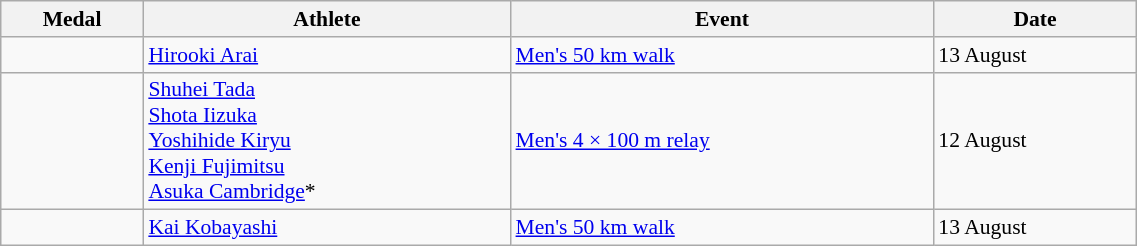<table class="wikitable" style="font-size:90%" width=60%>
<tr>
<th>Medal</th>
<th>Athlete</th>
<th>Event</th>
<th>Date</th>
</tr>
<tr>
<td></td>
<td><a href='#'>Hirooki Arai</a></td>
<td><a href='#'>Men's 50 km walk</a></td>
<td>13 August</td>
</tr>
<tr>
<td></td>
<td><a href='#'>Shuhei Tada</a><br><a href='#'>Shota Iizuka</a><br><a href='#'>Yoshihide Kiryu</a><br><a href='#'>Kenji Fujimitsu</a><br><a href='#'>Asuka Cambridge</a>*</td>
<td><a href='#'>Men's 4 × 100 m relay</a></td>
<td>12 August</td>
</tr>
<tr>
<td></td>
<td><a href='#'>Kai Kobayashi</a></td>
<td><a href='#'>Men's 50 km walk</a></td>
<td>13 August</td>
</tr>
</table>
